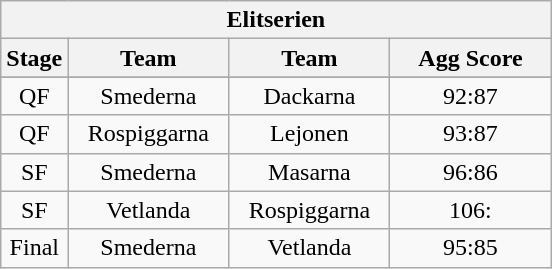<table class="wikitable">
<tr>
<th colspan="4">Elitserien</th>
</tr>
<tr>
<th width=20>Stage</th>
<th width=100>Team</th>
<th width=100>Team</th>
<th width=100>Agg Score</th>
</tr>
<tr>
</tr>
<tr align=center>
<td>QF</td>
<td>Smederna</td>
<td>Dackarna</td>
<td>92:87</td>
</tr>
<tr align=center>
<td>QF</td>
<td>Rospiggarna</td>
<td>Lejonen</td>
<td>93:87</td>
</tr>
<tr align=center>
<td>SF</td>
<td>Smederna</td>
<td>Masarna</td>
<td>96:86</td>
</tr>
<tr align=center>
<td>SF</td>
<td>Vetlanda</td>
<td>Rospiggarna</td>
<td>106:</td>
</tr>
<tr align=center>
<td>Final</td>
<td>Smederna</td>
<td>Vetlanda</td>
<td>95:85</td>
</tr>
</table>
